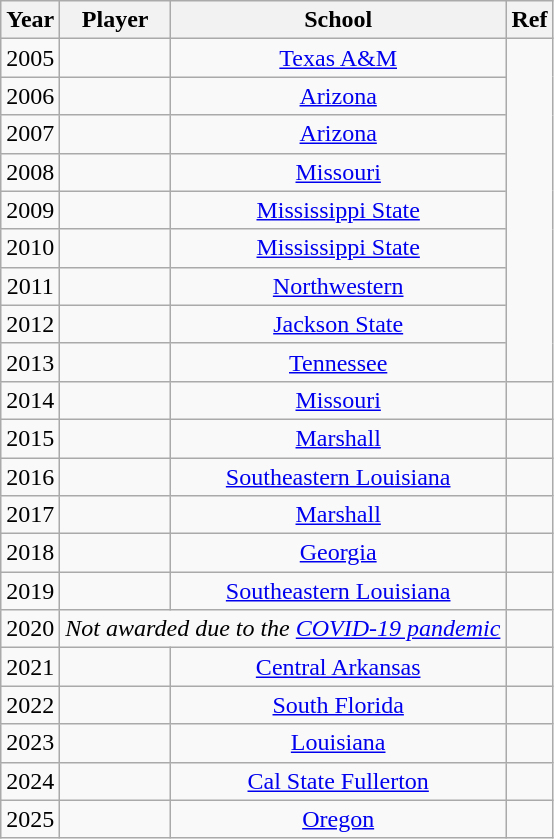<table class="wikitable sortable plainrowheaders" style="text-align:center;">
<tr>
<th scope="col">Year</th>
<th scope="col">Player</th>
<th scope="col">School</th>
<th scope="col" class="unsortable">Ref</th>
</tr>
<tr>
<td>2005</td>
<td></td>
<td><a href='#'>Texas A&M</a></td>
<td rowspan="9"></td>
</tr>
<tr>
<td>2006</td>
<td></td>
<td><a href='#'>Arizona</a></td>
</tr>
<tr>
<td>2007</td>
<td></td>
<td><a href='#'>Arizona</a></td>
</tr>
<tr>
<td>2008</td>
<td></td>
<td><a href='#'>Missouri</a></td>
</tr>
<tr>
<td>2009</td>
<td></td>
<td><a href='#'>Mississippi State</a></td>
</tr>
<tr>
<td>2010</td>
<td></td>
<td><a href='#'>Mississippi State</a></td>
</tr>
<tr>
<td>2011</td>
<td></td>
<td><a href='#'>Northwestern</a></td>
</tr>
<tr>
<td>2012</td>
<td></td>
<td><a href='#'>Jackson State</a></td>
</tr>
<tr>
<td>2013</td>
<td></td>
<td><a href='#'>Tennessee</a></td>
</tr>
<tr>
<td>2014</td>
<td></td>
<td><a href='#'>Missouri</a></td>
<td></td>
</tr>
<tr>
<td>2015</td>
<td></td>
<td><a href='#'>Marshall</a></td>
<td></td>
</tr>
<tr>
<td>2016</td>
<td></td>
<td><a href='#'>Southeastern Louisiana</a></td>
<td></td>
</tr>
<tr>
<td>2017</td>
<td></td>
<td><a href='#'>Marshall</a></td>
<td></td>
</tr>
<tr>
<td>2018</td>
<td></td>
<td><a href='#'>Georgia</a></td>
<td></td>
</tr>
<tr>
<td>2019</td>
<td></td>
<td><a href='#'>Southeastern Louisiana</a></td>
<td></td>
</tr>
<tr>
<td>2020</td>
<td colspan=2><em>Not awarded due to the <a href='#'>COVID-19 pandemic</a></em></td>
<td></td>
</tr>
<tr>
<td>2021</td>
<td></td>
<td><a href='#'>Central Arkansas</a></td>
<td></td>
</tr>
<tr>
<td>2022</td>
<td></td>
<td><a href='#'>South Florida</a></td>
<td></td>
</tr>
<tr>
<td>2023</td>
<td></td>
<td><a href='#'>Louisiana</a></td>
<td></td>
</tr>
<tr>
<td>2024</td>
<td></td>
<td><a href='#'>Cal State Fullerton</a></td>
<td></td>
</tr>
<tr>
<td>2025</td>
<td></td>
<td><a href='#'>Oregon</a></td>
<td></td>
</tr>
</table>
